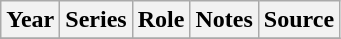<table class="wikitable sortable plainrowheaders">
<tr>
<th>Year</th>
<th>Series</th>
<th>Role</th>
<th class="unsortable">Notes</th>
<th class="unsortable">Source</th>
</tr>
<tr>
</tr>
</table>
